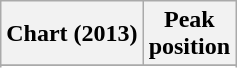<table class="wikitable sortable plainrowheaders" style="text-align:center">
<tr>
<th>Chart (2013)</th>
<th>Peak<br>position</th>
</tr>
<tr>
</tr>
<tr>
</tr>
<tr>
</tr>
</table>
